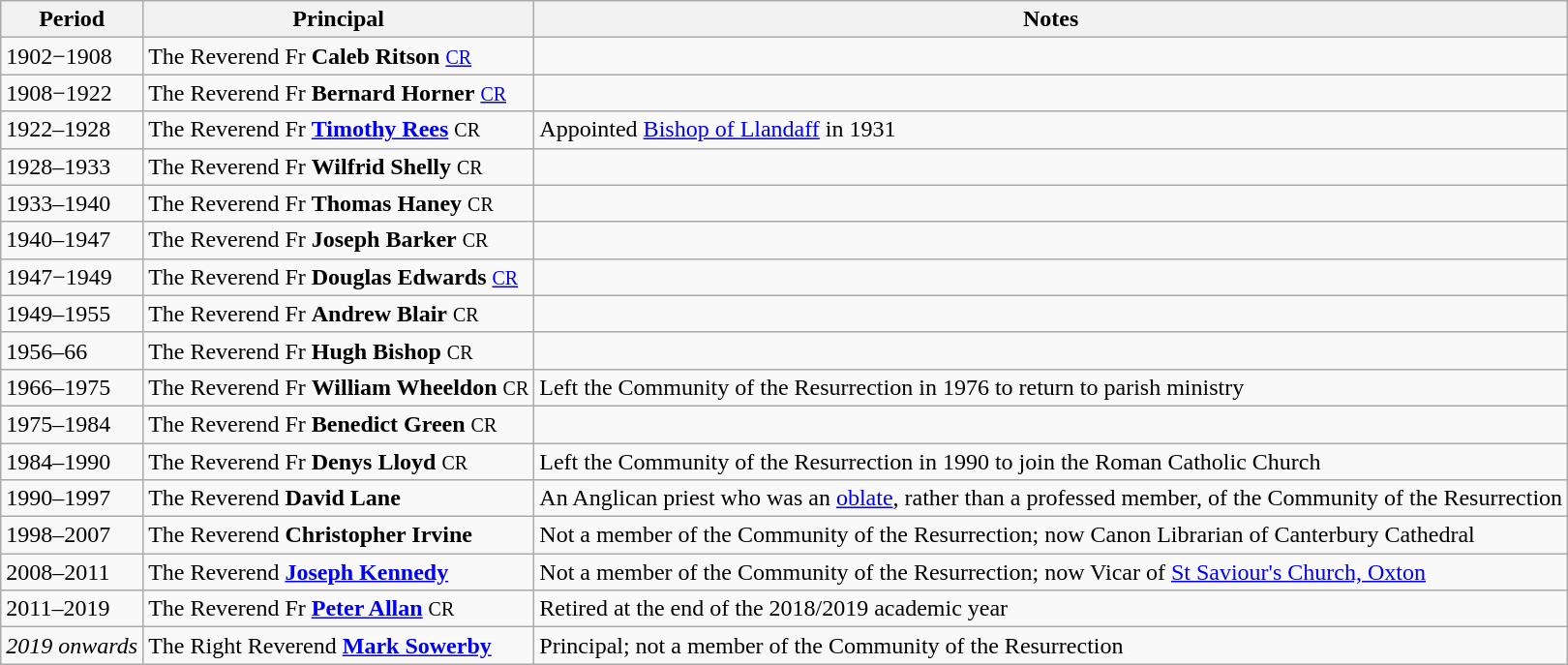<table class="wikitable" border="1">
<tr>
<th>Period</th>
<th>Principal</th>
<th>Notes</th>
</tr>
<tr>
<td>1902−1908</td>
<td>The Reverend Fr <strong>Caleb Ritson</strong> <small><a href='#'>CR</a></small></td>
<td></td>
</tr>
<tr>
<td>1908−1922</td>
<td>The Reverend Fr <strong>Bernard Horner</strong> <small><a href='#'>CR</a></small></td>
<td></td>
</tr>
<tr>
<td>1922–1928</td>
<td>The Reverend Fr <strong><a href='#'>Timothy Rees</a></strong> <small>CR</small></td>
<td>Appointed <a href='#'>Bishop of Llandaff</a> in 1931</td>
</tr>
<tr>
<td>1928–1933</td>
<td>The Reverend Fr <strong>Wilfrid Shelly</strong> <small>CR</small></td>
<td></td>
</tr>
<tr>
<td>1933–1940</td>
<td>The Reverend Fr <strong>Thomas Haney</strong> <small>CR</small></td>
<td></td>
</tr>
<tr>
<td>1940–1947</td>
<td>The Reverend Fr <strong>Joseph Barker</strong> <small>CR</small></td>
<td></td>
</tr>
<tr>
<td>1947−1949</td>
<td>The Reverend Fr <strong>Douglas Edwards</strong> <small><a href='#'>CR</a></small></td>
<td></td>
</tr>
<tr>
<td>1949–1955</td>
<td>The Reverend Fr <strong>Andrew Blair</strong> <small>CR</small></td>
<td></td>
</tr>
<tr>
<td>1956–66</td>
<td>The Reverend Fr <strong>Hugh Bishop</strong> <small>CR</small></td>
<td></td>
</tr>
<tr>
<td>1966–1975</td>
<td>The Reverend Fr <strong>William Wheeldon</strong> <small>CR</small></td>
<td>Left the Community of the Resurrection in 1976 to return to parish ministry</td>
</tr>
<tr>
<td>1975–1984</td>
<td>The Reverend Fr <strong>Benedict Green</strong> <small>CR</small></td>
<td></td>
</tr>
<tr>
<td>1984–1990</td>
<td>The Reverend Fr <strong>Denys Lloyd</strong> <small>CR</small></td>
<td>Left the Community of the Resurrection in 1990 to join the Roman Catholic Church</td>
</tr>
<tr>
<td>1990–1997</td>
<td>The Reverend <strong>David Lane</strong></td>
<td>An Anglican priest who was an <a href='#'>oblate</a>, rather than a professed member, of the Community of the Resurrection</td>
</tr>
<tr>
<td>1998–2007</td>
<td>The Reverend <strong>Christopher Irvine</strong></td>
<td>Not a member of the Community of the Resurrection; now Canon Librarian of Canterbury Cathedral</td>
</tr>
<tr>
<td>2008–2011</td>
<td>The Reverend <strong><a href='#'>Joseph Kennedy</a></strong></td>
<td>Not a member of the Community of the Resurrection; now Vicar of <a href='#'>St Saviour's Church, Oxton</a></td>
</tr>
<tr>
<td>2011–2019</td>
<td>The Reverend Fr <strong><a href='#'>Peter Allan</a></strong> <small>CR</small></td>
<td>Retired at the end of the 2018/2019 academic year</td>
</tr>
<tr>
<td><em>2019 onwards</em></td>
<td>The Right Reverend <strong><a href='#'>Mark Sowerby</a></strong></td>
<td>Principal; not a member of the Community of the Resurrection</td>
</tr>
</table>
